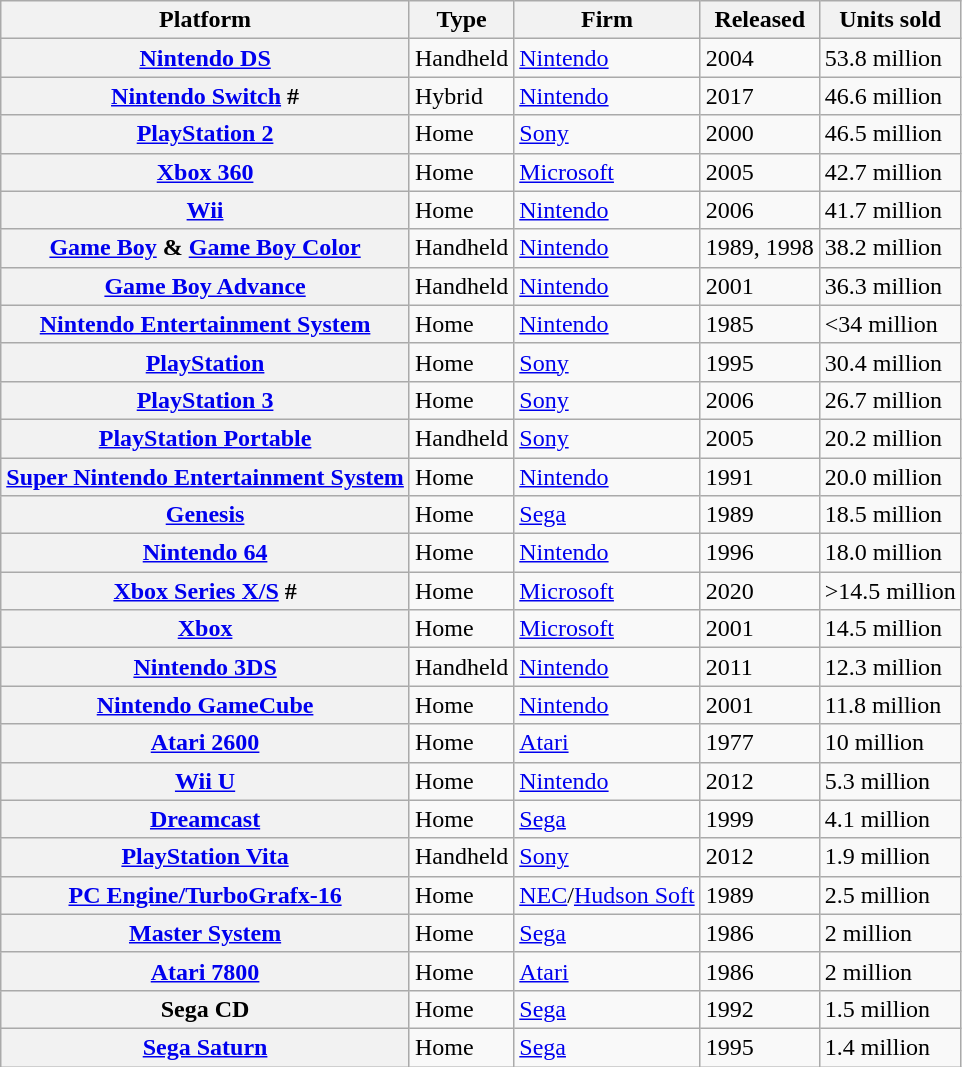<table class="wikitable sortable">
<tr>
<th>Platform</th>
<th>Type</th>
<th>Firm</th>
<th>Released</th>
<th>Units sold</th>
</tr>
<tr>
<th><a href='#'>Nintendo DS</a></th>
<td>Handheld</td>
<td><a href='#'>Nintendo</a></td>
<td>2004</td>
<td>53.8 million</td>
</tr>
<tr>
<th><a href='#'>Nintendo Switch</a> #</th>
<td>Hybrid</td>
<td><a href='#'>Nintendo</a></td>
<td>2017</td>
<td>46.6 million</td>
</tr>
<tr>
<th><a href='#'>PlayStation 2</a></th>
<td>Home</td>
<td><a href='#'>Sony</a></td>
<td>2000</td>
<td>46.5 million</td>
</tr>
<tr>
<th><a href='#'>Xbox 360</a></th>
<td>Home</td>
<td><a href='#'>Microsoft</a></td>
<td>2005</td>
<td>42.7 million</td>
</tr>
<tr>
<th><a href='#'>Wii</a></th>
<td>Home</td>
<td><a href='#'>Nintendo</a></td>
<td>2006</td>
<td>41.7 million</td>
</tr>
<tr>
<th><a href='#'>Game Boy</a> & <a href='#'>Game Boy Color</a></th>
<td>Handheld</td>
<td><a href='#'>Nintendo</a></td>
<td>1989, 1998</td>
<td>38.2 million</td>
</tr>
<tr>
<th><a href='#'>Game Boy Advance</a></th>
<td>Handheld</td>
<td><a href='#'>Nintendo</a></td>
<td>2001</td>
<td>36.3 million</td>
</tr>
<tr>
<th><a href='#'>Nintendo Entertainment System</a></th>
<td>Home</td>
<td><a href='#'>Nintendo</a></td>
<td>1985</td>
<td><34 million</td>
</tr>
<tr>
<th><a href='#'>PlayStation</a></th>
<td>Home</td>
<td><a href='#'>Sony</a></td>
<td>1995</td>
<td>30.4 million</td>
</tr>
<tr>
<th><a href='#'>PlayStation 3</a></th>
<td>Home</td>
<td><a href='#'>Sony</a></td>
<td>2006</td>
<td>26.7 million</td>
</tr>
<tr>
<th><a href='#'>PlayStation Portable</a></th>
<td>Handheld</td>
<td><a href='#'>Sony</a></td>
<td>2005</td>
<td>20.2 million</td>
</tr>
<tr>
<th><a href='#'>Super Nintendo Entertainment System</a></th>
<td>Home</td>
<td><a href='#'>Nintendo</a></td>
<td>1991</td>
<td>20.0 million</td>
</tr>
<tr>
<th><a href='#'>Genesis</a></th>
<td>Home</td>
<td><a href='#'>Sega</a></td>
<td>1989</td>
<td>18.5 million</td>
</tr>
<tr>
<th><a href='#'>Nintendo 64</a></th>
<td>Home</td>
<td><a href='#'>Nintendo</a></td>
<td>1996</td>
<td>18.0 million</td>
</tr>
<tr>
<th><a href='#'>Xbox Series X/S</a> #</th>
<td>Home</td>
<td><a href='#'>Microsoft</a></td>
<td>2020</td>
<td>>14.5 million</td>
</tr>
<tr>
<th><a href='#'>Xbox</a></th>
<td>Home</td>
<td><a href='#'>Microsoft</a></td>
<td>2001</td>
<td>14.5 million</td>
</tr>
<tr>
<th><a href='#'>Nintendo 3DS</a></th>
<td>Handheld</td>
<td><a href='#'>Nintendo</a></td>
<td>2011</td>
<td>12.3 million</td>
</tr>
<tr>
<th><a href='#'>Nintendo GameCube</a></th>
<td>Home</td>
<td><a href='#'>Nintendo</a></td>
<td>2001</td>
<td>11.8 million</td>
</tr>
<tr>
<th><a href='#'>Atari 2600</a></th>
<td>Home</td>
<td><a href='#'>Atari</a></td>
<td>1977</td>
<td>10 million</td>
</tr>
<tr>
<th><a href='#'>Wii U</a></th>
<td>Home</td>
<td><a href='#'>Nintendo</a></td>
<td>2012</td>
<td>5.3 million</td>
</tr>
<tr>
<th><a href='#'>Dreamcast</a></th>
<td>Home</td>
<td><a href='#'>Sega</a></td>
<td>1999</td>
<td>4.1 million</td>
</tr>
<tr>
<th><a href='#'>PlayStation Vita</a></th>
<td>Handheld</td>
<td><a href='#'>Sony</a></td>
<td>2012</td>
<td>1.9 million</td>
</tr>
<tr>
<th><a href='#'>PC Engine/TurboGrafx-16</a></th>
<td>Home</td>
<td><a href='#'>NEC</a>/<a href='#'>Hudson Soft</a></td>
<td>1989</td>
<td>2.5 million</td>
</tr>
<tr>
<th><a href='#'>Master System</a></th>
<td>Home</td>
<td><a href='#'>Sega</a></td>
<td>1986</td>
<td>2 million</td>
</tr>
<tr>
<th><a href='#'>Atari 7800</a></th>
<td>Home</td>
<td><a href='#'>Atari</a></td>
<td>1986</td>
<td>2 million</td>
</tr>
<tr>
<th>Sega CD</th>
<td>Home</td>
<td><a href='#'>Sega</a></td>
<td>1992</td>
<td>1.5 million</td>
</tr>
<tr>
<th><a href='#'>Sega Saturn</a></th>
<td>Home</td>
<td><a href='#'>Sega</a></td>
<td>1995</td>
<td>1.4 million</td>
</tr>
</table>
